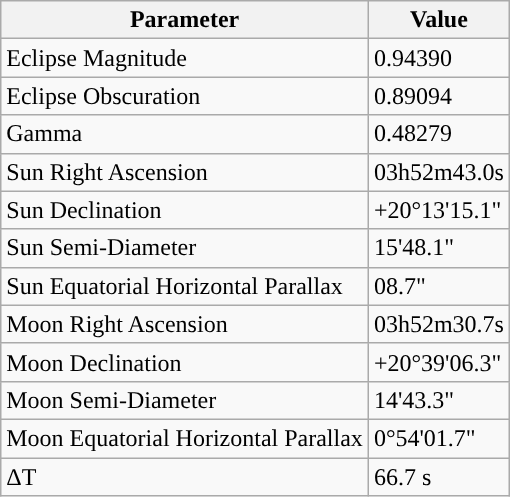<table class="wikitable">
<tr>
<th>Parameter</th>
<th>Value</th>
</tr>
<tr>
<td>Eclipse Magnitude</td>
<td>0.94390</td>
</tr>
<tr>
<td>Eclipse Obscuration</td>
<td>0.89094</td>
</tr>
<tr>
<td>Gamma</td>
<td>0.48279</td>
</tr>
<tr>
<td>Sun Right Ascension</td>
<td>03h52m43.0s</td>
</tr>
<tr>
<td>Sun Declination</td>
<td>+20°13'15.1"</td>
</tr>
<tr>
<td>Sun Semi-Diameter</td>
<td>15'48.1"</td>
</tr>
<tr>
<td>Sun Equatorial Horizontal Parallax</td>
<td>08.7"</td>
</tr>
<tr>
<td>Moon Right Ascension</td>
<td>03h52m30.7s</td>
</tr>
<tr>
<td>Moon Declination</td>
<td>+20°39'06.3"</td>
</tr>
<tr>
<td>Moon Semi-Diameter</td>
<td>14'43.3"</td>
</tr>
<tr>
<td>Moon Equatorial Horizontal Parallax</td>
<td>0°54'01.7"</td>
</tr>
<tr>
<td>ΔT</td>
<td>66.7 s</td>
</tr>
</table>
